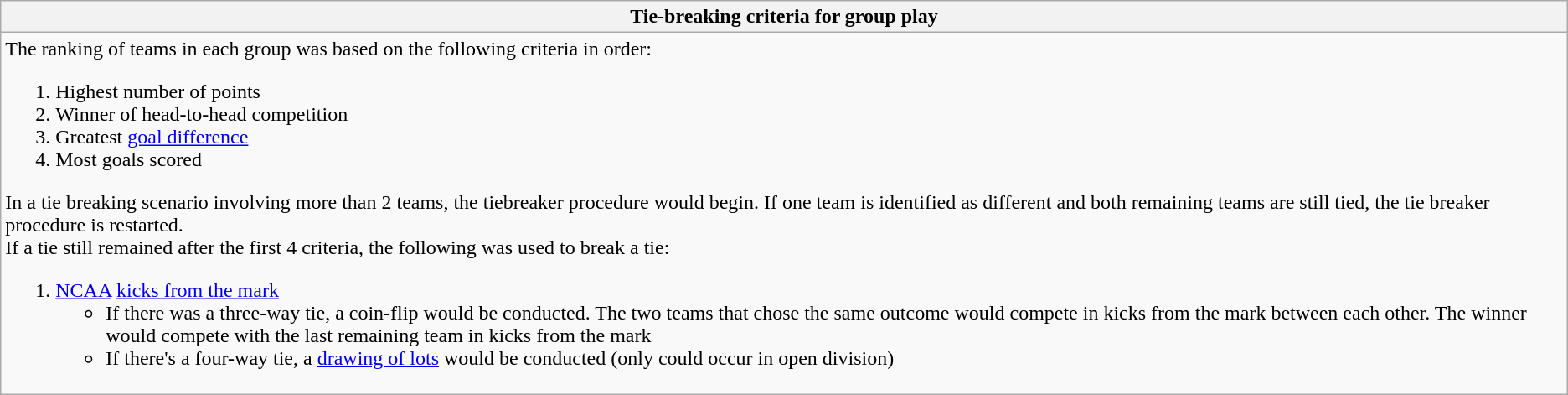<table class="wikitable mw-collapsible mw-collapsed">
<tr>
<th>Tie-breaking criteria for group play</th>
</tr>
<tr>
<td>The ranking of teams in each group was based on the following criteria in order:<br><ol><li>Highest number of points</li><li>Winner of head-to-head competition</li><li>Greatest <a href='#'>goal difference</a></li><li>Most goals scored</li></ol>In a tie breaking scenario involving more than 2 teams, the tiebreaker procedure would begin. If one team is identified as different and both remaining teams are still tied, the tie breaker procedure is restarted.<br>If a tie still remained after the first 4 criteria, the following was used to break a tie:<ol><li><a href='#'>NCAA</a> <a href='#'>kicks from the mark</a><ul><li>If there was a three-way tie, a coin-flip would be conducted. The two teams that chose the same outcome would compete in kicks from the mark between each other. The winner would compete with the last remaining team in kicks from the mark</li><li>If there's a four-way tie, a <a href='#'>drawing of lots</a> would be conducted (only could occur in open division)</li></ul></li></ol></td>
</tr>
</table>
